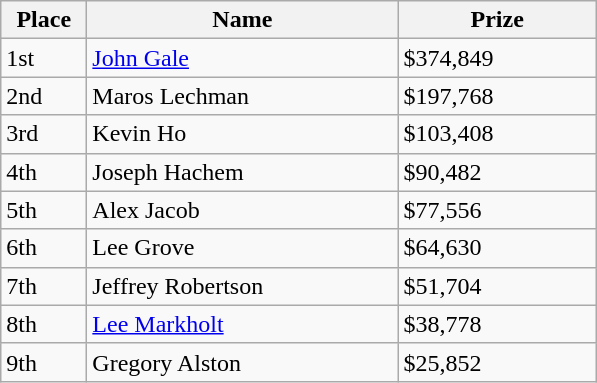<table class="wikitable">
<tr>
<th width="50">Place</th>
<th width="200">Name</th>
<th width="125">Prize</th>
</tr>
<tr>
<td>1st</td>
<td><a href='#'>John Gale</a></td>
<td>$374,849</td>
</tr>
<tr>
<td>2nd</td>
<td>Maros Lechman</td>
<td>$197,768</td>
</tr>
<tr>
<td>3rd</td>
<td>Kevin Ho</td>
<td>$103,408</td>
</tr>
<tr>
<td>4th</td>
<td>Joseph Hachem</td>
<td>$90,482</td>
</tr>
<tr>
<td>5th</td>
<td>Alex Jacob</td>
<td>$77,556</td>
</tr>
<tr>
<td>6th</td>
<td>Lee Grove</td>
<td>$64,630</td>
</tr>
<tr>
<td>7th</td>
<td>Jeffrey Robertson</td>
<td>$51,704</td>
</tr>
<tr>
<td>8th</td>
<td><a href='#'>Lee Markholt</a></td>
<td>$38,778</td>
</tr>
<tr>
<td>9th</td>
<td>Gregory Alston</td>
<td>$25,852</td>
</tr>
</table>
